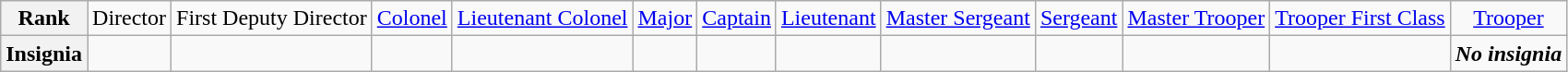<table class="wikitable">
<tr style="text-align:center;">
<th>Rank</th>
<td>Director</td>
<td>First Deputy Director</td>
<td><a href='#'>Colonel</a></td>
<td><a href='#'>Lieutenant Colonel</a></td>
<td><a href='#'>Major</a></td>
<td><a href='#'>Captain</a></td>
<td><a href='#'>Lieutenant</a></td>
<td><a href='#'>Master Sergeant</a></td>
<td><a href='#'>Sergeant</a></td>
<td><a href='#'>Master Trooper</a></td>
<td><a href='#'>Trooper First Class</a></td>
<td><a href='#'>Trooper</a></td>
</tr>
<tr style="text-align:center;">
<th>Insignia</th>
<td></td>
<td></td>
<td></td>
<td></td>
<td></td>
<td></td>
<td></td>
<td></td>
<td></td>
<td></td>
<td></td>
<td><strong><em>No insignia</em></strong></td>
</tr>
</table>
